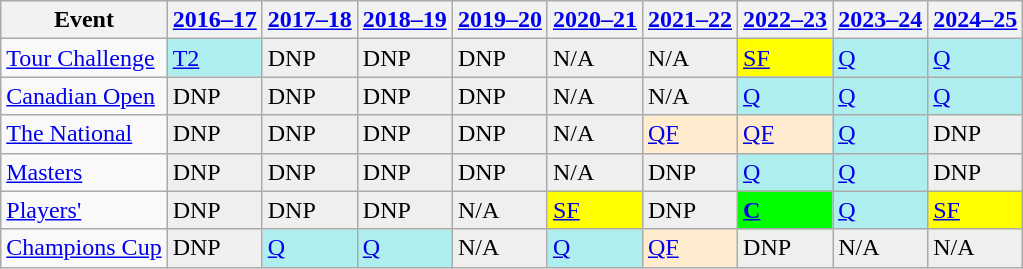<table class="wikitable" border="1">
<tr>
<th>Event</th>
<th><a href='#'>2016–17</a></th>
<th><a href='#'>2017–18</a></th>
<th><a href='#'>2018–19</a></th>
<th><a href='#'>2019–20</a></th>
<th><a href='#'>2020–21</a></th>
<th><a href='#'>2021–22</a></th>
<th><a href='#'>2022–23</a></th>
<th><a href='#'>2023–24</a></th>
<th><a href='#'>2024–25</a></th>
</tr>
<tr>
<td><a href='#'>Tour Challenge</a></td>
<td style="background:#afeeee;"><a href='#'>T2</a></td>
<td style="background:#EFEFEF;">DNP</td>
<td style="background:#EFEFEF;">DNP</td>
<td style="background:#EFEFEF;">DNP</td>
<td style="background:#EFEFEF;">N/A</td>
<td style="background:#EFEFEF;">N/A</td>
<td style="background:yellow;"><a href='#'>SF</a></td>
<td style="background:#afeeee;"><a href='#'>Q</a></td>
<td style="background:#afeeee;"><a href='#'>Q</a></td>
</tr>
<tr>
<td><a href='#'>Canadian Open</a></td>
<td style="background:#EFEFEF;">DNP</td>
<td style="background:#EFEFEF;">DNP</td>
<td style="background:#EFEFEF;">DNP</td>
<td style="background:#EFEFEF;">DNP</td>
<td style="background:#EFEFEF;">N/A</td>
<td style="background:#EFEFEF;">N/A</td>
<td style="background:#afeeee;"><a href='#'>Q</a></td>
<td style="background:#afeeee;"><a href='#'>Q</a></td>
<td style="background:#afeeee;"><a href='#'>Q</a></td>
</tr>
<tr>
<td><a href='#'>The National</a></td>
<td style="background:#EFEFEF;">DNP</td>
<td style="background:#EFEFEF;">DNP</td>
<td style="background:#EFEFEF;">DNP</td>
<td style="background:#EFEFEF;">DNP</td>
<td style="background:#EFEFEF;">N/A</td>
<td style="background:#ffebcd;"><a href='#'>QF</a></td>
<td style="background:#ffebcd;"><a href='#'>QF</a></td>
<td style="background:#afeeee;"><a href='#'>Q</a></td>
<td style="background:#EFEFEF;">DNP</td>
</tr>
<tr>
<td><a href='#'>Masters</a></td>
<td style="background:#EFEFEF;">DNP</td>
<td style="background:#EFEFEF;">DNP</td>
<td style="background:#EFEFEF;">DNP</td>
<td style="background:#EFEFEF;">DNP</td>
<td style="background:#EFEFEF;">N/A</td>
<td style="background:#EFEFEF;">DNP</td>
<td style="background:#afeeee;"><a href='#'>Q</a></td>
<td style="background:#afeeee;"><a href='#'>Q</a></td>
<td style="background:#EFEFEF;">DNP</td>
</tr>
<tr>
<td><a href='#'>Players'</a></td>
<td style="background:#EFEFEF;">DNP</td>
<td style="background:#EFEFEF;">DNP</td>
<td style="background:#EFEFEF;">DNP</td>
<td style="background:#EFEFEF;">N/A</td>
<td style="background:yellow;"><a href='#'>SF</a></td>
<td style="background:#EFEFEF;">DNP</td>
<td style="background:#00ff00;"><strong><a href='#'>C</a></strong></td>
<td style="background:#afeeee;"><a href='#'>Q</a></td>
<td style="background:yellow;"><a href='#'>SF</a></td>
</tr>
<tr>
<td><a href='#'>Champions Cup</a></td>
<td style="background:#EFEFEF;">DNP</td>
<td style="background:#afeeee;"><a href='#'>Q</a></td>
<td style="background:#afeeee;"><a href='#'>Q</a></td>
<td style="background:#EFEFEF;">N/A</td>
<td style="background:#afeeee;"><a href='#'>Q</a></td>
<td style="background:#ffebcd;"><a href='#'>QF</a></td>
<td style="background:#EFEFEF;">DNP</td>
<td style="background:#EFEFEF;">N/A</td>
<td style="background:#EFEFEF;">N/A</td>
</tr>
</table>
